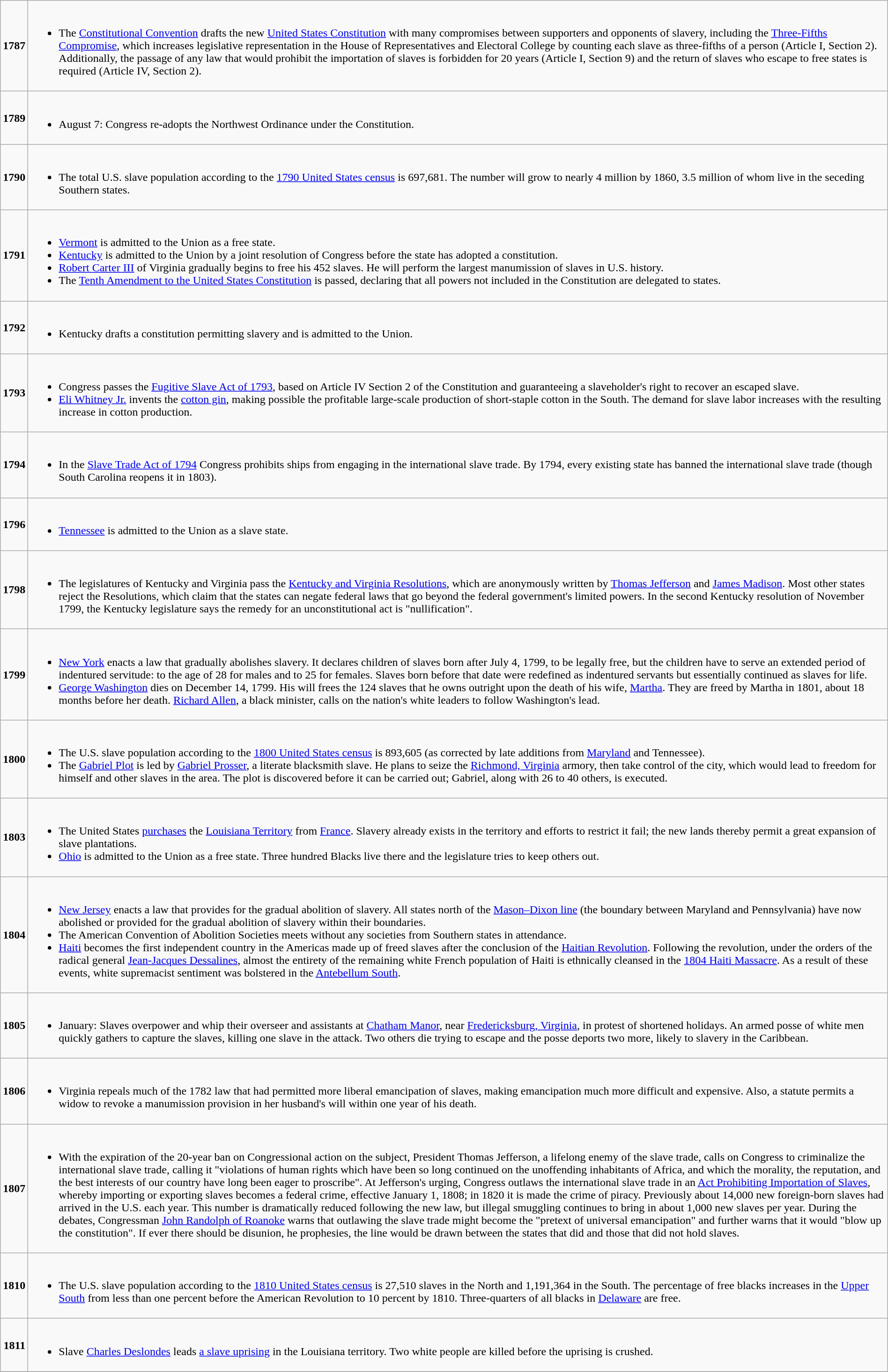<table class="wikitable" width="100%" border=1 cellpadding=5 cellspacing=0>
<tr>
<td valign=center align=right><strong>1787</strong></td>
<td><br><ul><li>The <a href='#'>Constitutional Convention</a> drafts the new <a href='#'>United States Constitution</a> with many compromises between supporters and opponents of slavery, including the <a href='#'>Three-Fifths Compromise</a>, which increases legislative representation in the House of Representatives and Electoral College by counting each slave as three-fifths of a person (Article I, Section 2). Additionally, the passage of any law that would prohibit the importation of slaves is forbidden for 20 years (Article I, Section 9) and the return of slaves who escape to free states is required (Article IV, Section 2).</li></ul></td>
</tr>
<tr>
<td valign=center align=right><strong>1789</strong></td>
<td><br><ul><li>August 7: Congress re-adopts the Northwest Ordinance under the Constitution.</li></ul></td>
</tr>
<tr>
<td valign=center align=right><strong>1790</strong></td>
<td><br><ul><li>The total U.S. slave population according to the <a href='#'>1790 United States census</a> is 697,681. The number will grow to nearly 4 million by 1860, 3.5 million of whom live in the seceding Southern states.</li></ul></td>
</tr>
<tr>
<td valign=center align=right><strong>1791</strong></td>
<td><br><ul><li><a href='#'>Vermont</a> is admitted to the Union as a free state.</li><li><a href='#'>Kentucky</a> is admitted to the Union by a joint resolution of Congress before the state has adopted a constitution.</li><li><a href='#'>Robert Carter III</a> of Virginia gradually begins to free his 452 slaves. He will perform the largest manumission of slaves in U.S. history.</li><li>The <a href='#'>Tenth Amendment to the United States Constitution</a> is passed, declaring that all powers not included in the Constitution are delegated to states.</li></ul></td>
</tr>
<tr>
<td valign=center align=right><strong>1792</strong></td>
<td><br><ul><li>Kentucky drafts a constitution permitting slavery and is admitted to the Union.</li></ul></td>
</tr>
<tr>
<td valign=center align=right><strong>1793</strong></td>
<td><br><ul><li>Congress passes the <a href='#'>Fugitive Slave Act of 1793</a>, based on Article IV Section 2 of the Constitution and guaranteeing a slaveholder's right to recover an escaped slave.</li><li><a href='#'>Eli Whitney Jr.</a> invents the <a href='#'>cotton gin</a>, making possible the profitable large-scale production of short-staple cotton in the South. The demand for slave labor increases with the resulting increase in cotton production.</li></ul></td>
</tr>
<tr>
<td valign=center align=right><strong>1794</strong></td>
<td><br><ul><li>In the <a href='#'>Slave Trade Act of 1794</a> Congress prohibits ships from engaging in the international slave trade. By 1794, every existing state has banned the international slave trade (though South Carolina reopens it in 1803).</li></ul></td>
</tr>
<tr>
<td valign=center align=right><strong>1796</strong></td>
<td><br><ul><li><a href='#'>Tennessee</a> is admitted to the Union as a slave state.</li></ul></td>
</tr>
<tr>
<td valign=center align=right><strong>1798</strong></td>
<td><br><ul><li>The legislatures of Kentucky and Virginia pass the <a href='#'>Kentucky and Virginia Resolutions</a>, which are anonymously written by <a href='#'>Thomas Jefferson</a> and <a href='#'>James Madison</a>. Most other states reject the Resolutions, which claim that the states can negate federal laws that go beyond the federal government's limited powers. In the second Kentucky resolution of November 1799, the Kentucky legislature says the remedy for an unconstitutional act is "nullification".</li></ul></td>
</tr>
<tr>
<td valign=center align=right><strong>1799</strong></td>
<td><br><ul><li><a href='#'>New York</a> enacts a law that gradually abolishes slavery. It declares children of slaves born after July 4, 1799, to be legally free, but the children have to serve an extended period of indentured servitude: to the age of 28 for males and to 25 for females. Slaves born before that date were redefined as indentured servants but essentially continued as slaves for life.</li><li><a href='#'>George Washington</a> dies on December 14, 1799. His will frees the 124 slaves that he owns outright upon the death of his wife, <a href='#'>Martha</a>. They are freed by Martha in 1801, about 18 months before her death. <a href='#'>Richard Allen</a>, a black minister, calls on the nation's white leaders to follow Washington's lead.</li></ul></td>
</tr>
<tr>
<td valign=center align=right><strong>1800</strong></td>
<td><br><ul><li>The U.S. slave population according to the <a href='#'>1800 United States census</a> is 893,605 (as corrected by late additions from <a href='#'>Maryland</a> and Tennessee).</li><li>The <a href='#'>Gabriel Plot</a> is led by <a href='#'>Gabriel Prosser</a>, a literate blacksmith slave. He plans to seize the <a href='#'>Richmond, Virginia</a> armory, then take control of the city, which would lead to freedom for himself and other slaves in the area. The plot is discovered before it can be carried out; Gabriel, along with 26 to 40 others, is executed.</li></ul></td>
</tr>
<tr>
<td valign=center align=right><strong>1803</strong></td>
<td><br><ul><li>The United States <a href='#'>purchases</a> the <a href='#'>Louisiana Territory</a> from <a href='#'>France</a>. Slavery already exists in the territory and efforts to restrict it fail; the new lands thereby permit a great expansion of slave plantations.</li><li><a href='#'>Ohio</a> is admitted to the Union as a free state. Three hundred Blacks live there and the legislature tries to keep others out.</li></ul></td>
</tr>
<tr>
<td valign=center align=right><strong>1804</strong></td>
<td><br><ul><li><a href='#'>New Jersey</a> enacts a law that provides for the gradual abolition of slavery. All states north of the <a href='#'>Mason–Dixon line</a> (the boundary between Maryland and Pennsylvania) have now abolished or provided for the gradual abolition of slavery within their boundaries.</li><li>The American Convention of Abolition Societies meets without any societies from Southern states in attendance.</li><li><a href='#'>Haiti</a> becomes the first independent country in the Americas made up of freed slaves after the conclusion of the <a href='#'>Haitian Revolution</a>. Following the revolution, under the orders of the radical general <a href='#'>Jean-Jacques Dessalines</a>, almost the entirety of the remaining white French population of Haiti is ethnically cleansed in the <a href='#'>1804 Haiti Massacre</a>. As a result of these events, white supremacist sentiment was bolstered in the <a href='#'>Antebellum South</a>.</li></ul></td>
</tr>
<tr>
<td valign=center align=right><strong>1805</strong></td>
<td><br><ul><li>January: Slaves overpower and whip their overseer and assistants at <a href='#'>Chatham Manor</a>, near <a href='#'>Fredericksburg, Virginia</a>, in protest of shortened holidays. An armed posse of white men quickly gathers to capture the slaves, killing one slave in the attack. Two others die trying to escape and the posse deports two more, likely to slavery in the Caribbean.</li></ul></td>
</tr>
<tr>
<td valign=center align=right><strong>1806</strong></td>
<td><br><ul><li>Virginia repeals much of the 1782 law that had permitted more liberal emancipation of slaves, making emancipation much more difficult and expensive. Also, a statute permits a widow to revoke a manumission provision in her husband's will within one year of his death.</li></ul></td>
</tr>
<tr>
<td valign=center align=right><strong>1807</strong></td>
<td><br><ul><li>With the expiration of the 20-year ban on Congressional action on the subject, President Thomas Jefferson, a lifelong enemy of the slave trade, calls on Congress to criminalize the international slave trade, calling it "violations of human rights which have been so long continued on the unoffending inhabitants of Africa, and which the morality, the reputation, and the best interests of our country have long been eager to proscribe". At Jefferson's urging, Congress outlaws the international slave trade in an <a href='#'>Act Prohibiting Importation of Slaves</a>, whereby importing or exporting slaves becomes a federal crime, effective January 1, 1808; in 1820 it is made the crime of piracy. Previously about 14,000 new foreign-born slaves had arrived in the U.S. each year. This number is dramatically reduced following the new law, but illegal smuggling continues to bring in about 1,000 new slaves per year. During the debates, Congressman <a href='#'>John Randolph of Roanoke</a> warns that outlawing the slave trade might become the "pretext of universal emancipation" and further warns that it would "blow up the constitution". If ever there should be disunion, he prophesies, the line would be drawn between the states that did and those that did not hold slaves.</li></ul></td>
</tr>
<tr>
<td valign=center align=right><strong>1810</strong></td>
<td><br><ul><li>The U.S. slave population according to the <a href='#'>1810 United States census</a> is 27,510 slaves in the North and 1,191,364 in the South. The percentage of free blacks increases in the <a href='#'>Upper South</a> from less than one percent before the American Revolution to 10 percent by 1810. Three-quarters of all blacks in <a href='#'>Delaware</a> are free.</li></ul></td>
</tr>
<tr>
<td valign=center align=right><strong>1811</strong></td>
<td><br><ul><li>Slave <a href='#'>Charles Deslondes</a> leads <a href='#'>a slave uprising</a> in the Louisiana territory. Two white people are killed before the uprising is crushed.</li></ul></td>
</tr>
<tr>
</tr>
</table>
